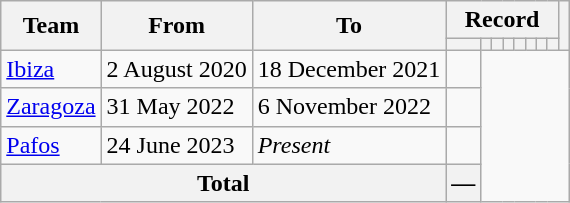<table class="wikitable" style="text-align: center">
<tr>
<th rowspan="2">Team</th>
<th rowspan="2">From</th>
<th rowspan="2">To</th>
<th colspan="8">Record</th>
<th rowspan=2></th>
</tr>
<tr>
<th></th>
<th></th>
<th></th>
<th></th>
<th></th>
<th></th>
<th></th>
<th></th>
</tr>
<tr>
<td align=left><a href='#'>Ibiza</a></td>
<td align=left>2 August 2020</td>
<td align=left>18 December 2021<br></td>
<td></td>
</tr>
<tr>
<td align=left><a href='#'>Zaragoza</a></td>
<td align=left>31 May 2022</td>
<td align=left>6 November 2022<br></td>
<td></td>
</tr>
<tr>
<td align=left><a href='#'>Pafos</a></td>
<td align=left>24 June 2023</td>
<td align=left><em>Present</em><br></td>
<td></td>
</tr>
<tr>
<th colspan="3">Total<br></th>
<th>—</th>
</tr>
</table>
